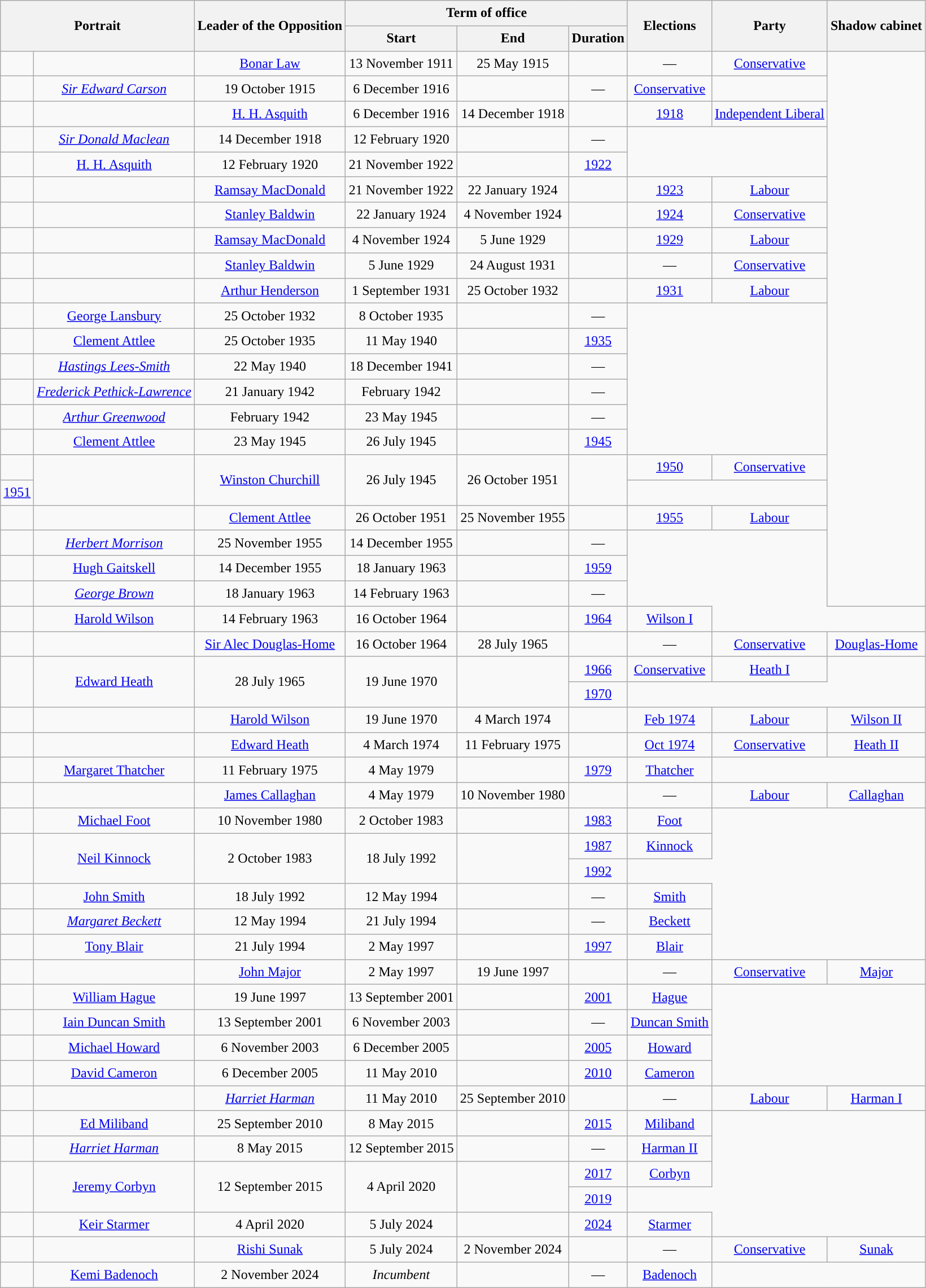<table class="wikitable sortable mw-collapsible sticky-header-multi" style="line-height:1.4em; text-align:center;">
<tr>
<th rowspan=2 colspan="2" class=unsortable>Portrait</th>
<th rowspan=2 class=unsortable>Leader of the Opposition</th>
<th colspan=3 scope="colgroup">Term of office</th>
<th rowspan=2>Elections</th>
<th rowspan=2>Party</th>
<th rowspan=2>Shadow cabinet</th>
</tr>
<tr>
<th>Start</th>
<th>End</th>
<th>Duration</th>
</tr>
<tr>
<td style="background-color: "></td>
<td></td>
<td><a href='#'>Bonar Law</a></td>
<td>13 November 1911</td>
<td>25 May 1915</td>
<td></td>
<td>—</td>
<td><a href='#'>Conservative</a></td>
<td rowspan="22"></td>
</tr>
<tr>
<td></td>
<td><em><a href='#'>Sir Edward Carson</a></em></td>
<td>19 October 1915</td>
<td>6 December 1916</td>
<td></td>
<td>—</td>
<td><a href='#'>Conservative</a></td>
</tr>
<tr>
<td style="background-color: "></td>
<td></td>
<td><a href='#'>H. H. Asquith</a></td>
<td>6 December 1916</td>
<td>14 December 1918</td>
<td></td>
<td><a href='#'>1918</a></td>
<td><a href='#'>Independent Liberal</a></td>
</tr>
<tr>
<td></td>
<td><em><a href='#'>Sir Donald Maclean</a></em></td>
<td>14 December 1918</td>
<td>12 February 1920</td>
<td></td>
<td>—</td>
</tr>
<tr>
<td></td>
<td><a href='#'>H. H. Asquith</a></td>
<td>12 February 1920</td>
<td>21 November 1922</td>
<td></td>
<td><a href='#'>1922</a></td>
</tr>
<tr>
<td style="background-color: "></td>
<td></td>
<td><a href='#'>Ramsay MacDonald</a></td>
<td>21 November 1922</td>
<td>22 January 1924</td>
<td></td>
<td><a href='#'>1923</a></td>
<td><a href='#'>Labour</a></td>
</tr>
<tr>
<td style="background-color: "></td>
<td></td>
<td><a href='#'>Stanley Baldwin</a></td>
<td>22 January 1924</td>
<td>4 November 1924</td>
<td></td>
<td><a href='#'>1924</a></td>
<td><a href='#'>Conservative</a></td>
</tr>
<tr>
<td style="background-color: "></td>
<td></td>
<td><a href='#'>Ramsay MacDonald</a></td>
<td>4 November 1924</td>
<td>5 June 1929</td>
<td></td>
<td><a href='#'>1929</a></td>
<td><a href='#'>Labour</a></td>
</tr>
<tr>
<td style="background-color: "></td>
<td></td>
<td><a href='#'>Stanley Baldwin</a></td>
<td>5 June 1929</td>
<td>24 August 1931</td>
<td></td>
<td>—</td>
<td><a href='#'>Conservative</a></td>
</tr>
<tr>
<td style="background-color: "></td>
<td></td>
<td><a href='#'>Arthur Henderson</a></td>
<td>1 September 1931</td>
<td>25 October 1932</td>
<td></td>
<td><a href='#'>1931</a></td>
<td><a href='#'>Labour</a></td>
</tr>
<tr>
<td></td>
<td><a href='#'>George Lansbury</a></td>
<td>25 October 1932</td>
<td>8 October 1935</td>
<td></td>
<td>—</td>
</tr>
<tr>
<td></td>
<td><a href='#'>Clement Attlee</a></td>
<td>25 October 1935</td>
<td>11 May 1940</td>
<td></td>
<td><a href='#'>1935</a></td>
</tr>
<tr>
<td></td>
<td><em><a href='#'>Hastings Lees-Smith</a></em></td>
<td>22 May 1940</td>
<td>18 December 1941</td>
<td></td>
<td>—</td>
</tr>
<tr>
<td></td>
<td><em><a href='#'>Frederick Pethick-Lawrence</a></em></td>
<td>21 January 1942</td>
<td>February 1942</td>
<td></td>
<td>—</td>
</tr>
<tr>
<td></td>
<td><em><a href='#'>Arthur Greenwood</a></em></td>
<td>February 1942</td>
<td>23 May 1945</td>
<td></td>
<td>—</td>
</tr>
<tr>
<td></td>
<td><a href='#'>Clement Attlee</a></td>
<td>23 May 1945</td>
<td>26 July 1945</td>
<td></td>
<td><a href='#'>1945</a></td>
</tr>
<tr>
<td style="background-color: "></td>
<td rowspan="2"></td>
<td rowspan="2"><a href='#'>Winston Churchill</a></td>
<td rowspan="2">26 July 1945</td>
<td rowspan="2">26 October 1951</td>
<td rowspan="2"></td>
<td><a href='#'>1950</a></td>
<td><a href='#'>Conservative</a></td>
</tr>
<tr>
<td><a href='#'>1951</a></td>
</tr>
<tr>
<td style="background-color: "></td>
<td></td>
<td><a href='#'>Clement Attlee</a></td>
<td>26 October 1951</td>
<td>25 November 1955</td>
<td></td>
<td><a href='#'>1955</a></td>
<td><a href='#'>Labour</a></td>
</tr>
<tr>
<td></td>
<td><em><a href='#'>Herbert Morrison</a></em></td>
<td>25 November 1955</td>
<td>14 December 1955</td>
<td></td>
<td>—</td>
</tr>
<tr>
<td></td>
<td><a href='#'>Hugh Gaitskell</a></td>
<td>14 December 1955</td>
<td>18 January 1963</td>
<td></td>
<td><a href='#'>1959</a></td>
</tr>
<tr>
<td></td>
<td><em><a href='#'>George Brown</a></em></td>
<td>18 January 1963</td>
<td>14 February 1963</td>
<td></td>
<td>—</td>
</tr>
<tr>
<td></td>
<td><a href='#'>Harold Wilson</a></td>
<td>14 February 1963</td>
<td>16 October 1964</td>
<td></td>
<td><a href='#'>1964</a></td>
<td><a href='#'>Wilson I</a></td>
</tr>
<tr>
<td style="background-color: "></td>
<td></td>
<td><a href='#'>Sir Alec Douglas-Home</a></td>
<td>16 October 1964</td>
<td>28 July 1965</td>
<td></td>
<td>—</td>
<td><a href='#'>Conservative</a></td>
<td><a href='#'>Douglas-Home</a></td>
</tr>
<tr>
<td rowspan="2"></td>
<td rowspan="2"><a href='#'>Edward Heath</a></td>
<td rowspan="2">28 July 1965</td>
<td rowspan="2">19 June 1970</td>
<td rowspan="2"></td>
<td><a href='#'>1966</a></td>
<td><a href='#'>Conservative</a></td>
<td><a href='#'>Heath I</a></td>
</tr>
<tr>
<td><a href='#'>1970</a></td>
</tr>
<tr>
<td style="background-color: "></td>
<td></td>
<td><a href='#'>Harold Wilson</a></td>
<td>19 June 1970</td>
<td>4 March 1974</td>
<td></td>
<td><a href='#'>Feb 1974</a></td>
<td><a href='#'>Labour</a></td>
<td><a href='#'>Wilson II</a></td>
</tr>
<tr>
<td style="background-color: "></td>
<td></td>
<td><a href='#'>Edward Heath</a></td>
<td>4 March 1974</td>
<td>11 February 1975</td>
<td></td>
<td><a href='#'>Oct 1974</a></td>
<td><a href='#'>Conservative</a></td>
<td><a href='#'>Heath II</a></td>
</tr>
<tr>
<td></td>
<td><a href='#'>Margaret Thatcher</a></td>
<td>11 February 1975</td>
<td>4 May 1979</td>
<td></td>
<td><a href='#'>1979</a></td>
<td><a href='#'>Thatcher</a></td>
</tr>
<tr>
<td style="background-color: "></td>
<td></td>
<td><a href='#'>James Callaghan</a></td>
<td>4 May 1979</td>
<td>10 November 1980</td>
<td></td>
<td>—</td>
<td><a href='#'>Labour</a></td>
<td><a href='#'>Callaghan</a></td>
</tr>
<tr>
<td></td>
<td><a href='#'>Michael Foot</a></td>
<td>10 November 1980</td>
<td>2 October 1983</td>
<td></td>
<td><a href='#'>1983</a></td>
<td><a href='#'>Foot</a></td>
</tr>
<tr>
<td rowspan="2"></td>
<td rowspan="2"><a href='#'>Neil Kinnock</a></td>
<td rowspan="2">2 October 1983</td>
<td rowspan="2">18 July 1992</td>
<td rowspan="2"></td>
<td><a href='#'>1987</a></td>
<td><a href='#'>Kinnock</a></td>
</tr>
<tr>
<td><a href='#'>1992</a></td>
</tr>
<tr>
<td></td>
<td><a href='#'>John Smith</a></td>
<td>18 July 1992</td>
<td>12 May 1994</td>
<td></td>
<td>—</td>
<td><a href='#'>Smith</a></td>
</tr>
<tr>
<td></td>
<td><em><a href='#'>Margaret Beckett</a></em></td>
<td>12 May 1994</td>
<td>21 July 1994</td>
<td></td>
<td>—</td>
<td><a href='#'>Beckett</a></td>
</tr>
<tr>
<td></td>
<td><a href='#'>Tony Blair</a></td>
<td>21 July 1994</td>
<td>2 May 1997</td>
<td></td>
<td><a href='#'>1997</a></td>
<td><a href='#'>Blair</a></td>
</tr>
<tr>
<td style="background-color: "></td>
<td></td>
<td><a href='#'>John Major</a></td>
<td>2 May 1997</td>
<td>19 June 1997</td>
<td></td>
<td>—</td>
<td><a href='#'>Conservative</a></td>
<td><a href='#'>Major</a></td>
</tr>
<tr>
<td></td>
<td><a href='#'>William Hague</a></td>
<td>19 June 1997</td>
<td>13 September 2001</td>
<td></td>
<td><a href='#'>2001</a></td>
<td><a href='#'>Hague</a></td>
</tr>
<tr>
<td></td>
<td><a href='#'>Iain Duncan Smith</a></td>
<td>13 September 2001</td>
<td>6 November 2003</td>
<td></td>
<td>—</td>
<td><a href='#'>Duncan Smith</a></td>
</tr>
<tr>
<td></td>
<td><a href='#'>Michael Howard</a></td>
<td>6 November 2003</td>
<td>6 December 2005</td>
<td></td>
<td><a href='#'>2005</a></td>
<td><a href='#'>Howard</a></td>
</tr>
<tr>
<td></td>
<td><a href='#'>David Cameron</a></td>
<td>6 December 2005</td>
<td>11 May 2010</td>
<td></td>
<td><a href='#'>2010</a></td>
<td><a href='#'>Cameron</a></td>
</tr>
<tr>
<td style="background-color: "></td>
<td></td>
<td><em><a href='#'>Harriet Harman</a></em></td>
<td>11 May 2010</td>
<td>25 September 2010</td>
<td></td>
<td>—</td>
<td><a href='#'>Labour</a></td>
<td><a href='#'>Harman I</a></td>
</tr>
<tr>
<td></td>
<td><a href='#'>Ed Miliband</a></td>
<td>25 September 2010</td>
<td>8 May 2015</td>
<td></td>
<td><a href='#'>2015</a></td>
<td><a href='#'>Miliband</a></td>
</tr>
<tr>
<td></td>
<td><em><a href='#'>Harriet Harman</a></em></td>
<td>8 May 2015</td>
<td>12 September 2015</td>
<td></td>
<td>—</td>
<td><a href='#'>Harman II</a></td>
</tr>
<tr>
<td rowspan="2"></td>
<td rowspan="2"><a href='#'>Jeremy Corbyn</a></td>
<td rowspan="2">12 September 2015</td>
<td rowspan="2">4 April 2020</td>
<td rowspan="2"></td>
<td><a href='#'>2017</a></td>
<td><a href='#'>Corbyn</a></td>
</tr>
<tr>
<td><a href='#'>2019</a></td>
</tr>
<tr>
<td></td>
<td><a href='#'>Keir Starmer</a></td>
<td>4 April 2020</td>
<td>5 July 2024</td>
<td></td>
<td><a href='#'>2024</a></td>
<td><a href='#'>Starmer</a></td>
</tr>
<tr>
<td style="background-color: "></td>
<td></td>
<td><a href='#'>Rishi Sunak</a></td>
<td>5 July 2024</td>
<td>2 November 2024</td>
<td></td>
<td>—</td>
<td><a href='#'>Conservative</a></td>
<td><a href='#'>Sunak</a></td>
</tr>
<tr>
<td></td>
<td><a href='#'>Kemi Badenoch</a></td>
<td>2 November 2024</td>
<td><em>Incumbent</em></td>
<td></td>
<td>—</td>
<td><a href='#'>Badenoch</a></td>
</tr>
</table>
